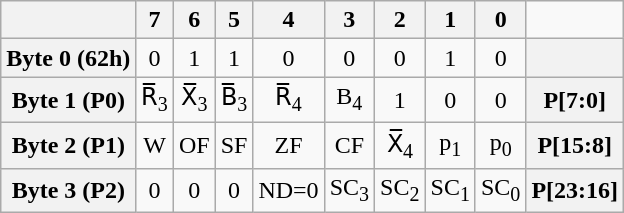<table class="wikitable" style="text-align:center;">
<tr>
<th></th>
<th>7</th>
<th>6</th>
<th>5</th>
<th>4</th>
<th>3</th>
<th>2</th>
<th>1</th>
<th>0</th>
</tr>
<tr>
<th>Byte 0 (62h)</th>
<td>0</td>
<td>1</td>
<td>1</td>
<td>0</td>
<td>0</td>
<td>0</td>
<td>1</td>
<td>0</td>
<th></th>
</tr>
<tr>
<th>Byte 1 (P0)</th>
<td>R̅<sub>3</sub></td>
<td>X̅<sub>3</sub></td>
<td>B̅<sub>3</sub></td>
<td>R̅<sub>4</sub></td>
<td>B<sub>4</sub></td>
<td>1</td>
<td>0</td>
<td>0</td>
<th>P[7:0]</th>
</tr>
<tr>
<th>Byte 2 (P1)</th>
<td>W</td>
<td>OF</td>
<td>SF</td>
<td>ZF</td>
<td>CF</td>
<td>X̅<sub>4</sub></td>
<td>p<sub>1</sub></td>
<td>p<sub>0</sub></td>
<th>P[15:8]</th>
</tr>
<tr>
<th>Byte 3 (P2)</th>
<td>0</td>
<td>0</td>
<td>0</td>
<td>ND=0</td>
<td>SC<sub>3</sub></td>
<td>SC<sub>2</sub></td>
<td>SC<sub>1</sub></td>
<td>SC<sub>0</sub></td>
<th>P[23:16]</th>
</tr>
</table>
